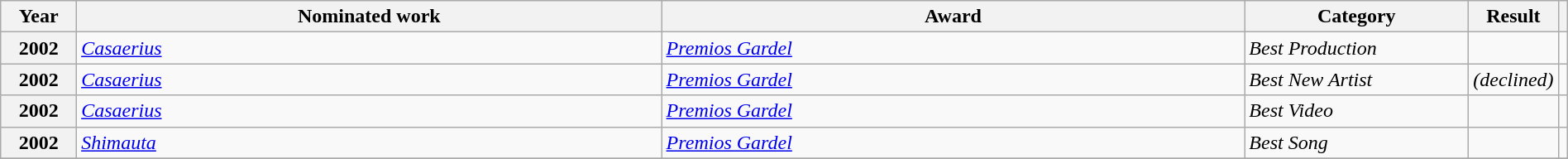<table class="wikitable plainrowheaders" style="width:100%;">
<tr>
<th scope="col" style="width:5%;">Year</th>
<th scope="col" style="width:40%;">Nominated work</th>
<th scope="col" style="width:40%;">Award</th>
<th scope="col" style="width:40%;">Category</th>
<th scope="col" style="width:10%;">Result</th>
<th scope="col" style="width:5%;"></th>
</tr>
<tr>
<th scope="row" style="text-align:center;">2002</th>
<td style="text-align:left;"><em><a href='#'>Casaerius</a></em></td>
<td><em><a href='#'>Premios Gardel</a></em></td>
<td><em>Best Production</em></td>
<td></td>
<td style="text-align:center;"></td>
</tr>
<tr>
<th scope="row" style="text-align:center;">2002</th>
<td style="text-align:left;"><em><a href='#'>Casaerius</a></em></td>
<td><em><a href='#'>Premios Gardel</a></em></td>
<td><em>Best New Artist</em></td>
<td> <em>(declined)</em></td>
<td style="text-align:center;"></td>
</tr>
<tr>
<th scope="row" style="text-align:center;">2002</th>
<td style="text-align:left;"><em><a href='#'>Casaerius</a></em></td>
<td><em><a href='#'>Premios Gardel</a></em></td>
<td><em>Best Video</em></td>
<td></td>
<td style="text-align:center;"></td>
</tr>
<tr>
<th scope="row" style="text-align:center;">2002</th>
<td style="text-align:left;"><em><a href='#'>Shimauta</a></em></td>
<td><em><a href='#'>Premios Gardel</a></em></td>
<td><em>Best Song</em></td>
<td></td>
<td style="text-align:center;"></td>
</tr>
<tr>
</tr>
</table>
